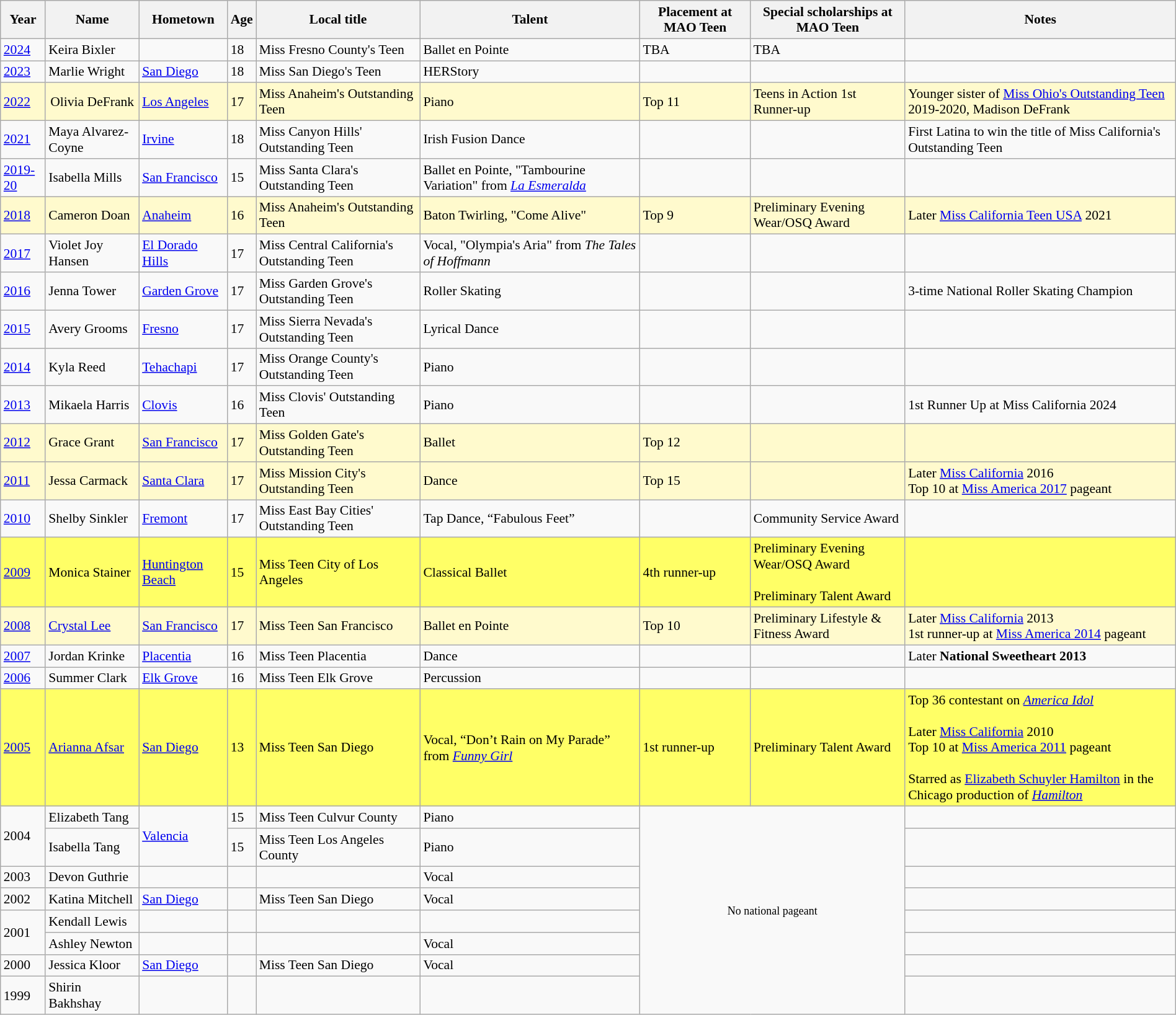<table class="wikitable sortable"style="width:100%; font-size:90%;">
<tr bgcolor="#efefef">
<th>Year</th>
<th>Name</th>
<th>Hometown</th>
<th>Age</th>
<th>Local title</th>
<th>Talent</th>
<th>Placement at MAO Teen</th>
<th>Special scholarships at MAO Teen</th>
<th>Notes</th>
</tr>
<tr>
<td><a href='#'>2024</a></td>
<td>Keira Bixler</td>
<td></td>
<td>18</td>
<td>Miss Fresno County's Teen</td>
<td>Ballet en Pointe</td>
<td>TBA</td>
<td>TBA</td>
<td></td>
</tr>
<tr>
<td><a href='#'>2023</a></td>
<td>Marlie Wright</td>
<td><a href='#'>San Diego</a></td>
<td>18</td>
<td>Miss San Diego's Teen</td>
<td>HERStory</td>
<td></td>
<td></td>
<td></td>
</tr>
<tr style="background-color:#FFFACD;">
<td><a href='#'>2022</a></td>
<td align="center">Olivia DeFrank</td>
<td><a href='#'>Los Angeles</a></td>
<td>17</td>
<td>Miss Anaheim's Outstanding Teen</td>
<td>Piano</td>
<td>Top 11</td>
<td>Teens in Action 1st Runner-up</td>
<td>Younger sister of <a href='#'>Miss Ohio's Outstanding Teen</a> 2019-2020, Madison DeFrank</td>
</tr>
<tr>
<td><a href='#'>2021</a></td>
<td>Maya Alvarez-Coyne</td>
<td><a href='#'>Irvine</a></td>
<td>18</td>
<td>Miss Canyon Hills' Outstanding Teen</td>
<td>Irish Fusion Dance</td>
<td></td>
<td></td>
<td>First Latina to win the title of Miss California's Outstanding Teen</td>
</tr>
<tr>
<td><a href='#'>2019-20</a></td>
<td>Isabella Mills</td>
<td><a href='#'>San Francisco</a></td>
<td>15</td>
<td>Miss Santa Clara's Outstanding Teen</td>
<td>Ballet en Pointe, "Tambourine Variation" from <em><a href='#'>La Esmeralda</a></em></td>
<td></td>
<td></td>
<td></td>
</tr>
<tr style="background-color:#FFFACD;">
<td><a href='#'>2018</a></td>
<td>Cameron Doan</td>
<td><a href='#'>Anaheim</a></td>
<td>16</td>
<td>Miss Anaheim's Outstanding Teen</td>
<td>Baton Twirling, "Come Alive"</td>
<td>Top 9</td>
<td>Preliminary Evening Wear/OSQ Award</td>
<td>Later <a href='#'>Miss California Teen USA</a> 2021</td>
</tr>
<tr>
<td><a href='#'>2017</a></td>
<td>Violet Joy Hansen</td>
<td><a href='#'>El Dorado Hills</a></td>
<td>17</td>
<td>Miss Central California's Outstanding Teen</td>
<td>Vocal, "Olympia's Aria" from <em>The Tales of Hoffmann</em></td>
<td></td>
<td></td>
<td></td>
</tr>
<tr>
<td><a href='#'>2016</a></td>
<td>Jenna Tower</td>
<td><a href='#'>Garden Grove</a></td>
<td>17</td>
<td>Miss Garden Grove's Outstanding Teen</td>
<td>Roller Skating</td>
<td></td>
<td></td>
<td>3-time National Roller Skating Champion</td>
</tr>
<tr>
<td><a href='#'>2015</a></td>
<td>Avery Grooms</td>
<td><a href='#'>Fresno</a></td>
<td>17</td>
<td>Miss Sierra Nevada's Outstanding Teen</td>
<td>Lyrical Dance</td>
<td></td>
<td></td>
<td></td>
</tr>
<tr>
<td><a href='#'>2014</a></td>
<td>Kyla Reed</td>
<td><a href='#'>Tehachapi</a></td>
<td>17</td>
<td>Miss Orange County's Outstanding Teen</td>
<td>Piano</td>
<td></td>
<td></td>
<td></td>
</tr>
<tr>
<td><a href='#'>2013</a></td>
<td>Mikaela Harris</td>
<td><a href='#'>Clovis</a></td>
<td>16</td>
<td>Miss Clovis' Outstanding Teen</td>
<td>Piano</td>
<td></td>
<td></td>
<td>1st Runner Up at Miss California 2024</td>
</tr>
<tr style="background-color:#FFFACD;">
<td><a href='#'>2012</a></td>
<td>Grace Grant</td>
<td><a href='#'>San Francisco</a></td>
<td>17</td>
<td>Miss Golden Gate's Outstanding Teen</td>
<td>Ballet</td>
<td>Top 12</td>
<td></td>
<td></td>
</tr>
<tr style="background-color:#FFFACD;">
<td><a href='#'>2011</a></td>
<td>Jessa Carmack</td>
<td><a href='#'>Santa Clara</a></td>
<td>17</td>
<td>Miss Mission City's Outstanding Teen</td>
<td>Dance</td>
<td>Top 15</td>
<td></td>
<td>Later <a href='#'>Miss California</a> 2016<br>Top 10 at <a href='#'>Miss America 2017</a> pageant</td>
</tr>
<tr>
<td><a href='#'>2010</a></td>
<td>Shelby Sinkler</td>
<td><a href='#'>Fremont</a></td>
<td>17</td>
<td>Miss East Bay Cities' Outstanding Teen</td>
<td>Tap Dance, “Fabulous Feet”</td>
<td></td>
<td>Community Service Award</td>
<td></td>
</tr>
<tr style="background-color:#FFFF66;">
<td><a href='#'>2009</a></td>
<td>Monica Stainer</td>
<td><a href='#'>Huntington Beach</a></td>
<td>15</td>
<td>Miss Teen City of Los Angeles</td>
<td>Classical Ballet</td>
<td>4th runner-up</td>
<td>Preliminary Evening Wear/OSQ Award<br><br>Preliminary Talent Award</td>
<td></td>
</tr>
<tr style="background-color:#FFFACD;">
<td><a href='#'>2008</a></td>
<td><a href='#'>Crystal Lee</a></td>
<td><a href='#'>San Francisco</a></td>
<td>17</td>
<td>Miss Teen San Francisco</td>
<td>Ballet en Pointe</td>
<td>Top 10</td>
<td>Preliminary Lifestyle & Fitness Award</td>
<td>Later <a href='#'>Miss California</a> 2013<br>1st runner-up at <a href='#'>Miss America 2014</a> pageant</td>
</tr>
<tr>
<td><a href='#'>2007</a></td>
<td>Jordan Krinke</td>
<td><a href='#'>Placentia</a></td>
<td>16</td>
<td>Miss Teen Placentia</td>
<td>Dance</td>
<td></td>
<td></td>
<td>Later <strong>National Sweetheart 2013</strong></td>
</tr>
<tr>
<td><a href='#'>2006</a></td>
<td>Summer Clark</td>
<td><a href='#'>Elk Grove</a></td>
<td>16</td>
<td>Miss Teen Elk Grove</td>
<td>Percussion</td>
<td></td>
<td></td>
<td></td>
</tr>
<tr style="background-color:#FFFF66;">
<td><a href='#'>2005</a></td>
<td><a href='#'>Arianna Afsar</a></td>
<td><a href='#'>San Diego</a></td>
<td>13</td>
<td>Miss Teen San Diego</td>
<td>Vocal, “Don’t Rain on My Parade” from <em><a href='#'>Funny Girl</a></em></td>
<td>1st runner-up</td>
<td>Preliminary Talent Award</td>
<td>Top 36 contestant on <em><a href='#'>America Idol</a></em><br><br>Later <a href='#'>Miss California</a> 2010<br>Top 10 at <a href='#'>Miss America 2011</a> pageant<br><br>Starred as <a href='#'>Elizabeth Schuyler Hamilton</a> in the Chicago production of <em><a href='#'>Hamilton</a></em></td>
</tr>
<tr>
<td rowspan="2">2004</td>
<td>Elizabeth Tang</td>
<td rowspan="2"><a href='#'>Valencia</a></td>
<td>15</td>
<td>Miss Teen Culvur County</td>
<td>Piano</td>
<td colspan="2" rowspan="8" style="text-align:center;"><small>No national pageant</small></td>
<td></td>
</tr>
<tr>
<td>Isabella Tang</td>
<td>15</td>
<td>Miss Teen Los Angeles County</td>
<td>Piano</td>
<td></td>
</tr>
<tr>
<td>2003</td>
<td>Devon Guthrie</td>
<td></td>
<td></td>
<td></td>
<td>Vocal</td>
<td></td>
</tr>
<tr>
<td>2002</td>
<td>Katina Mitchell</td>
<td><a href='#'>San Diego</a></td>
<td></td>
<td>Miss Teen San Diego</td>
<td>Vocal</td>
<td></td>
</tr>
<tr>
<td rowspan="2">2001</td>
<td>Kendall Lewis</td>
<td></td>
<td></td>
<td></td>
<td></td>
<td></td>
</tr>
<tr>
<td>Ashley Newton</td>
<td></td>
<td></td>
<td></td>
<td>Vocal</td>
<td></td>
</tr>
<tr>
<td>2000</td>
<td>Jessica Kloor</td>
<td><a href='#'>San Diego</a></td>
<td></td>
<td>Miss Teen San Diego</td>
<td>Vocal</td>
<td></td>
</tr>
<tr>
<td>1999</td>
<td>Shirin Bakhshay</td>
<td></td>
<td></td>
<td></td>
<td></td>
<td></td>
</tr>
</table>
